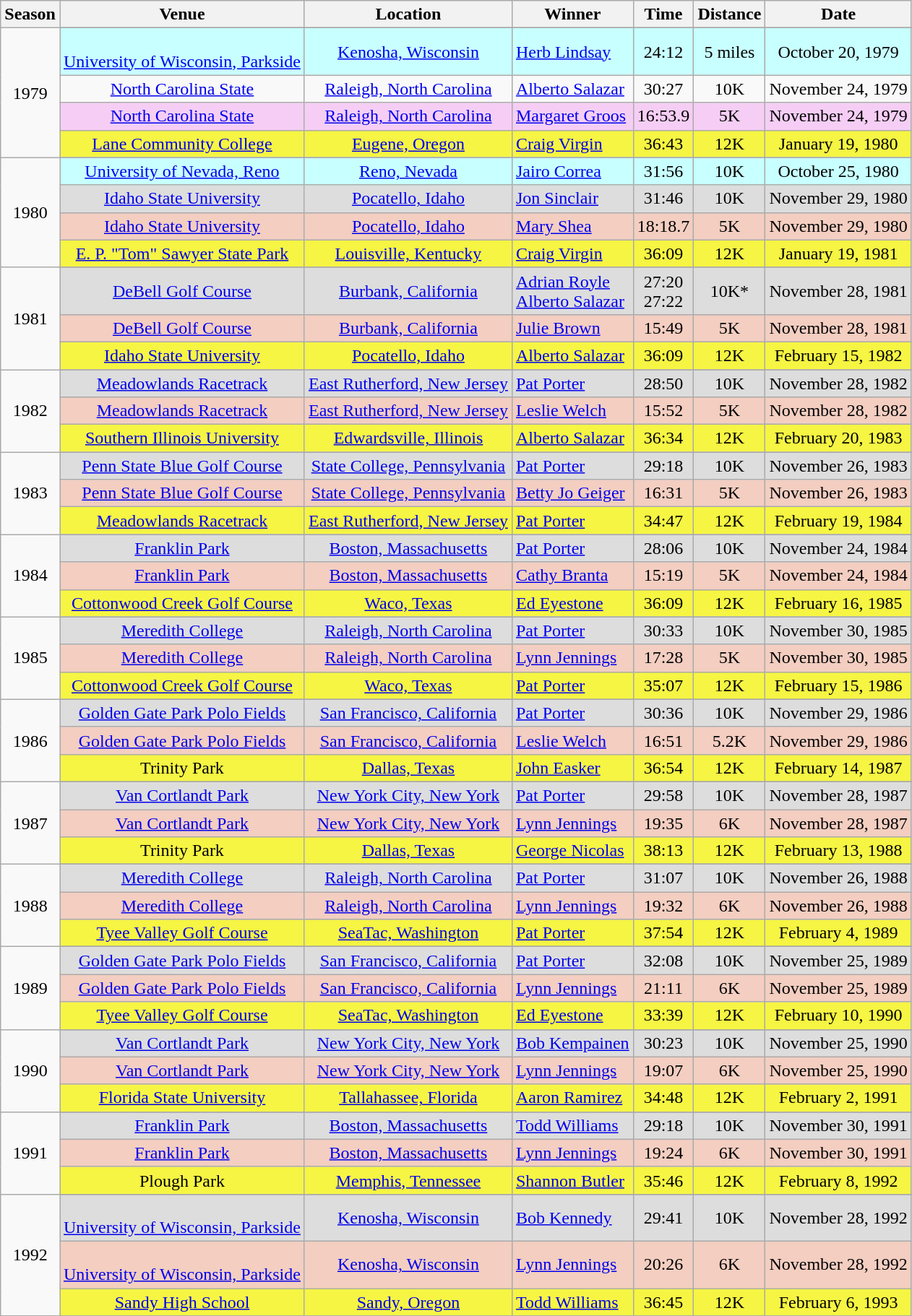<table class="wikitable" style="text-align:center">
<tr>
<th>Season</th>
<th>Venue</th>
<th>Location</th>
<th>Winner</th>
<th>Time</th>
<th>Distance</th>
<th>Date</th>
</tr>
<tr>
<td rowspan=5>1979</td>
</tr>
<tr style="background:#c8ffff;">
<td><br><a href='#'>University of Wisconsin, Parkside</a></td>
<td><a href='#'>Kenosha, Wisconsin</a></td>
<td align=left><a href='#'>Herb Lindsay</a></td>
<td>24:12</td>
<td>5 miles</td>
<td>October 20, 1979</td>
</tr>
<tr>
<td><a href='#'>North Carolina State</a></td>
<td><a href='#'>Raleigh, North Carolina</a></td>
<td align=left><a href='#'>Alberto Salazar</a></td>
<td>30:27</td>
<td>10K</td>
<td>November 24, 1979</td>
</tr>
<tr style="background:#f6cef5;">
<td><a href='#'>North Carolina State</a></td>
<td><a href='#'>Raleigh, North Carolina</a></td>
<td align=left><a href='#'>Margaret Groos</a></td>
<td>16:53.9</td>
<td>5K</td>
<td>November 24, 1979</td>
</tr>
<tr style="background:#f6f543;">
<td><a href='#'>Lane Community College</a></td>
<td><a href='#'>Eugene, Oregon</a></td>
<td align=left><a href='#'>Craig Virgin</a></td>
<td>36:43</td>
<td>12K</td>
<td>January 19, 1980</td>
</tr>
<tr>
<td rowspan=5>1980</td>
</tr>
<tr style="background:#c8ffff;">
<td><a href='#'>University of Nevada, Reno</a></td>
<td><a href='#'>Reno, Nevada</a></td>
<td align=left><a href='#'>Jairo Correa</a></td>
<td>31:56</td>
<td>10K</td>
<td>October 25, 1980</td>
</tr>
<tr style="background:#ddd;">
<td><a href='#'>Idaho State University</a></td>
<td><a href='#'>Pocatello, Idaho</a></td>
<td align=left><a href='#'>Jon Sinclair</a></td>
<td>31:46</td>
<td>10K</td>
<td>November 29, 1980</td>
</tr>
<tr style="background:#f3cec1;">
<td><a href='#'>Idaho State University</a></td>
<td><a href='#'>Pocatello, Idaho</a></td>
<td align=left><a href='#'>Mary Shea</a></td>
<td>18:18.7</td>
<td>5K</td>
<td>November 29, 1980</td>
</tr>
<tr style="background:#f6f543;">
<td><a href='#'>E. P. "Tom" Sawyer State Park</a></td>
<td><a href='#'>Louisville, Kentucky</a></td>
<td align=left><a href='#'>Craig Virgin</a></td>
<td>36:09</td>
<td>12K</td>
<td>January 19, 1981</td>
</tr>
<tr>
<td rowspan=4>1981</td>
</tr>
<tr style="background:#ddd;">
<td><a href='#'>DeBell Golf Course</a></td>
<td><a href='#'>Burbank, California</a></td>
<td align=left><a href='#'>Adrian Royle</a><br><a href='#'>Alberto Salazar</a></td>
<td>27:20<br>27:22</td>
<td>10K*</td>
<td>November 28, 1981</td>
</tr>
<tr style="background:#f3cec1;">
<td><a href='#'>DeBell Golf Course</a></td>
<td><a href='#'>Burbank, California</a></td>
<td align=left><a href='#'>Julie Brown</a></td>
<td>15:49</td>
<td>5K</td>
<td>November 28, 1981</td>
</tr>
<tr style="background:#f6f543;">
<td><a href='#'>Idaho State University</a></td>
<td><a href='#'>Pocatello, Idaho</a></td>
<td align=left><a href='#'>Alberto Salazar</a></td>
<td>36:09</td>
<td>12K</td>
<td>February 15, 1982</td>
</tr>
<tr>
<td rowspan=4>1982</td>
</tr>
<tr style="background:#ddd;">
<td><a href='#'>Meadowlands Racetrack</a></td>
<td><a href='#'>East Rutherford, New Jersey</a></td>
<td align=left><a href='#'>Pat Porter</a></td>
<td>28:50</td>
<td>10K</td>
<td>November 28, 1982</td>
</tr>
<tr style="background:#f3cec1;">
<td><a href='#'>Meadowlands Racetrack</a></td>
<td><a href='#'>East Rutherford, New Jersey</a></td>
<td align=left><a href='#'>Leslie Welch</a></td>
<td>15:52</td>
<td>5K</td>
<td>November 28, 1982</td>
</tr>
<tr style="background:#f6f543;">
<td><a href='#'>Southern Illinois University</a></td>
<td><a href='#'>Edwardsville, Illinois</a></td>
<td align=left><a href='#'>Alberto Salazar</a></td>
<td>36:34</td>
<td>12K</td>
<td>February 20, 1983</td>
</tr>
<tr>
<td rowspan=4>1983</td>
</tr>
<tr style="background:#ddd;">
<td><a href='#'>Penn State Blue Golf Course</a></td>
<td><a href='#'>State College, Pennsylvania</a></td>
<td align=left><a href='#'>Pat Porter</a></td>
<td>29:18</td>
<td>10K</td>
<td>November 26, 1983</td>
</tr>
<tr style="background:#f3cec1;">
<td><a href='#'>Penn State Blue Golf Course</a></td>
<td><a href='#'>State College, Pennsylvania</a></td>
<td align=left><a href='#'>Betty Jo Geiger</a></td>
<td>16:31</td>
<td>5K</td>
<td>November 26, 1983</td>
</tr>
<tr style="background:#f6f543;">
<td><a href='#'>Meadowlands Racetrack</a></td>
<td><a href='#'>East Rutherford, New Jersey</a></td>
<td align=left><a href='#'>Pat Porter</a></td>
<td>34:47</td>
<td>12K</td>
<td>February 19, 1984</td>
</tr>
<tr>
<td rowspan=4>1984</td>
</tr>
<tr style="background:#ddd;">
<td><a href='#'>Franklin Park</a></td>
<td><a href='#'>Boston, Massachusetts</a></td>
<td align=left><a href='#'>Pat Porter</a></td>
<td>28:06</td>
<td>10K</td>
<td>November 24, 1984</td>
</tr>
<tr style="background:#f3cec1;">
<td><a href='#'>Franklin Park</a></td>
<td><a href='#'>Boston, Massachusetts</a></td>
<td align=left><a href='#'>Cathy Branta</a></td>
<td>15:19</td>
<td>5K</td>
<td>November 24, 1984</td>
</tr>
<tr style="background:#f6f543;">
<td><a href='#'>Cottonwood Creek Golf Course</a></td>
<td><a href='#'>Waco, Texas</a></td>
<td align=left><a href='#'>Ed Eyestone</a></td>
<td>36:09</td>
<td>12K</td>
<td>February 16, 1985</td>
</tr>
<tr>
<td rowspan=4>1985</td>
</tr>
<tr style="background:#ddd;">
<td><a href='#'>Meredith College</a></td>
<td><a href='#'>Raleigh, North Carolina</a></td>
<td align=left><a href='#'>Pat Porter</a></td>
<td>30:33</td>
<td>10K</td>
<td>November 30, 1985</td>
</tr>
<tr style="background:#f3cec1;">
<td><a href='#'>Meredith College</a></td>
<td><a href='#'>Raleigh, North Carolina</a></td>
<td align=left><a href='#'>Lynn Jennings</a></td>
<td>17:28</td>
<td>5K</td>
<td>November 30, 1985</td>
</tr>
<tr style="background:#f6f543;">
<td><a href='#'>Cottonwood Creek Golf Course</a></td>
<td><a href='#'>Waco, Texas</a></td>
<td align=left><a href='#'>Pat Porter</a></td>
<td>35:07</td>
<td>12K</td>
<td>February 15, 1986</td>
</tr>
<tr>
<td rowspan=4>1986</td>
</tr>
<tr style="background:#ddd;">
<td><a href='#'>Golden Gate Park Polo Fields</a></td>
<td><a href='#'>San Francisco, California</a></td>
<td align=left><a href='#'>Pat Porter</a></td>
<td>30:36</td>
<td>10K</td>
<td>November 29, 1986</td>
</tr>
<tr style="background:#f3cec1;">
<td><a href='#'>Golden Gate Park Polo Fields</a></td>
<td><a href='#'>San Francisco, California</a></td>
<td align=left><a href='#'>Leslie Welch</a></td>
<td>16:51</td>
<td>5.2K</td>
<td>November 29, 1986</td>
</tr>
<tr style="background:#f6f543;">
<td>Trinity Park</td>
<td><a href='#'>Dallas, Texas</a></td>
<td align=left><a href='#'>John Easker</a></td>
<td>36:54</td>
<td>12K</td>
<td>February 14, 1987</td>
</tr>
<tr>
<td rowspan=4>1987</td>
</tr>
<tr style="background:#ddd;">
<td><a href='#'>Van Cortlandt Park</a></td>
<td><a href='#'>New York City, New York</a></td>
<td align=left><a href='#'>Pat Porter</a></td>
<td>29:58</td>
<td>10K</td>
<td>November 28, 1987</td>
</tr>
<tr style="background:#f3cec1;">
<td><a href='#'>Van Cortlandt Park</a></td>
<td><a href='#'>New York City, New York</a></td>
<td align=left><a href='#'>Lynn Jennings</a></td>
<td>19:35</td>
<td>6K</td>
<td>November 28, 1987</td>
</tr>
<tr style="background:#f6f543;">
<td>Trinity Park</td>
<td><a href='#'>Dallas, Texas</a></td>
<td align=left><a href='#'>George Nicolas</a></td>
<td>38:13</td>
<td>12K</td>
<td>February 13, 1988</td>
</tr>
<tr>
<td rowspan=4>1988</td>
</tr>
<tr style="background:#ddd;">
<td><a href='#'>Meredith College</a></td>
<td><a href='#'>Raleigh, North Carolina</a></td>
<td align=left><a href='#'>Pat Porter</a></td>
<td>31:07</td>
<td>10K</td>
<td>November 26, 1988</td>
</tr>
<tr style="background:#f3cec1;">
<td><a href='#'>Meredith College</a></td>
<td><a href='#'>Raleigh, North Carolina</a></td>
<td align=left><a href='#'>Lynn Jennings</a></td>
<td>19:32</td>
<td>6K</td>
<td>November 26, 1988</td>
</tr>
<tr style="background:#f6f543;">
<td><a href='#'>Tyee Valley Golf Course</a></td>
<td><a href='#'>SeaTac, Washington</a></td>
<td align=left><a href='#'>Pat Porter</a></td>
<td>37:54</td>
<td>12K</td>
<td>February 4, 1989</td>
</tr>
<tr>
<td rowspan=4>1989</td>
</tr>
<tr style="background:#ddd;">
<td><a href='#'>Golden Gate Park Polo Fields</a></td>
<td><a href='#'>San Francisco, California</a></td>
<td align=left><a href='#'>Pat Porter</a></td>
<td>32:08</td>
<td>10K</td>
<td>November 25, 1989</td>
</tr>
<tr style="background:#f3cec1;">
<td><a href='#'>Golden Gate Park Polo Fields</a></td>
<td><a href='#'>San Francisco, California</a></td>
<td align=left><a href='#'>Lynn Jennings</a></td>
<td>21:11</td>
<td>6K</td>
<td>November 25, 1989</td>
</tr>
<tr style="background:#f6f543;">
<td><a href='#'>Tyee Valley Golf Course</a></td>
<td><a href='#'>SeaTac, Washington</a></td>
<td align=left><a href='#'>Ed Eyestone</a></td>
<td>33:39</td>
<td>12K</td>
<td>February 10, 1990</td>
</tr>
<tr>
<td rowspan=4>1990</td>
</tr>
<tr style="background:#ddd;">
<td><a href='#'>Van Cortlandt Park</a></td>
<td><a href='#'>New York City, New York</a></td>
<td align=left><a href='#'>Bob Kempainen</a></td>
<td>30:23</td>
<td>10K</td>
<td>November 25, 1990</td>
</tr>
<tr style="background:#f3cec1;">
<td><a href='#'>Van Cortlandt Park</a></td>
<td><a href='#'>New York City, New York</a></td>
<td align=left><a href='#'>Lynn Jennings</a></td>
<td>19:07</td>
<td>6K</td>
<td>November 25, 1990</td>
</tr>
<tr style="background:#f6f543;">
<td><a href='#'>Florida State University</a></td>
<td><a href='#'>Tallahassee, Florida</a></td>
<td align=left><a href='#'>Aaron Ramirez</a></td>
<td>34:48</td>
<td>12K</td>
<td>February 2, 1991</td>
</tr>
<tr>
<td rowspan=4>1991</td>
</tr>
<tr style="background:#ddd;">
<td><a href='#'>Franklin Park</a></td>
<td><a href='#'>Boston, Massachusetts</a></td>
<td align=left><a href='#'>Todd Williams</a></td>
<td>29:18</td>
<td>10K</td>
<td>November 30, 1991</td>
</tr>
<tr style="background:#f3cec1;">
<td><a href='#'>Franklin Park</a></td>
<td><a href='#'>Boston, Massachusetts</a></td>
<td align=left><a href='#'>Lynn Jennings</a></td>
<td>19:24</td>
<td>6K</td>
<td>November 30, 1991</td>
</tr>
<tr style="background:#f6f543;">
<td>Plough Park</td>
<td><a href='#'>Memphis, Tennessee</a></td>
<td align=left><a href='#'>Shannon Butler</a></td>
<td>35:46</td>
<td>12K</td>
<td>February 8, 1992</td>
</tr>
<tr>
<td rowspan=4>1992</td>
</tr>
<tr style="background:#ddd;">
<td><br><a href='#'>University of Wisconsin, Parkside</a></td>
<td><a href='#'>Kenosha, Wisconsin</a></td>
<td align=left><a href='#'>Bob Kennedy</a></td>
<td>29:41</td>
<td>10K</td>
<td>November 28, 1992</td>
</tr>
<tr style="background:#f3cec1;">
<td><br><a href='#'>University of Wisconsin, Parkside</a></td>
<td><a href='#'>Kenosha, Wisconsin</a></td>
<td align=left><a href='#'>Lynn Jennings</a></td>
<td>20:26</td>
<td>6K</td>
<td>November 28, 1992</td>
</tr>
<tr style="background:#f6f543;">
<td><a href='#'>Sandy High School</a></td>
<td><a href='#'>Sandy, Oregon</a></td>
<td align=left><a href='#'>Todd Williams</a></td>
<td>36:45</td>
<td>12K</td>
<td>February 6, 1993</td>
</tr>
</table>
